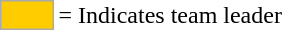<table>
<tr>
<td style="background-color:#FFCC00; border:1px solid #aaaaaa; width:2em;"></td>
<td>= Indicates team leader</td>
</tr>
</table>
